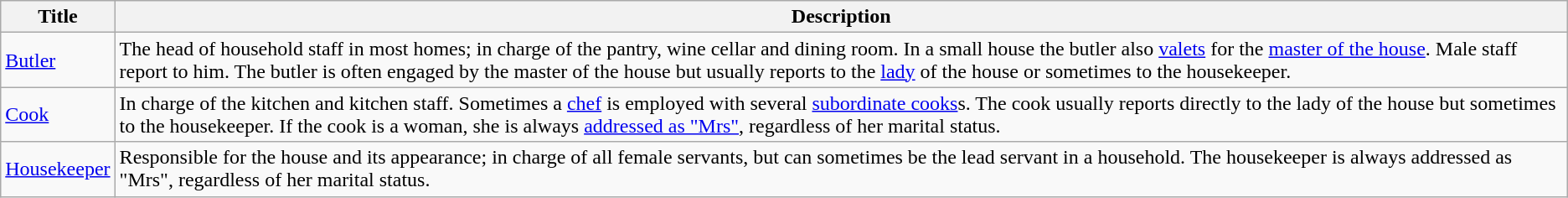<table class="wikitable" border="1">
<tr>
<th>Title</th>
<th>Description</th>
</tr>
<tr>
<td><a href='#'>Butler</a></td>
<td>The head of household staff in most homes; in charge of the pantry, wine cellar and dining room. In a small house the butler also <a href='#'>valets</a> for the <a href='#'>master of the house</a>. Male staff report to him. The butler is often engaged by the master of the house but usually reports to the <a href='#'>lady</a> of the house or sometimes to the housekeeper.</td>
</tr>
<tr>
<td><a href='#'>Cook</a></td>
<td>In charge of the kitchen and kitchen staff. Sometimes a <a href='#'>chef</a> is employed with several <a href='#'>subordinate cooks</a>s. The cook usually reports directly to the lady of the house but sometimes to the housekeeper. If the cook is a woman, she is always <a href='#'>addressed as "Mrs"</a>, regardless of her marital status.</td>
</tr>
<tr>
<td><a href='#'>Housekeeper</a></td>
<td>Responsible for the house and its appearance; in charge of all female servants, but can sometimes be the lead servant in a household. The housekeeper is always addressed as "Mrs", regardless of her marital status.</td>
</tr>
</table>
